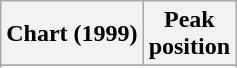<table class="wikitable sortable plainrowheaders" style="text-align:center">
<tr>
<th scope="col">Chart (1999)</th>
<th scope="col">Peak<br>position</th>
</tr>
<tr>
</tr>
<tr>
</tr>
</table>
